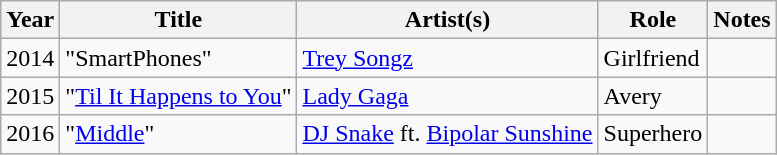<table class="wikitable sortable">
<tr>
<th>Year</th>
<th>Title</th>
<th>Artist(s)</th>
<th>Role</th>
<th class="unsortable">Notes</th>
</tr>
<tr>
<td>2014</td>
<td>"SmartPhones"</td>
<td><a href='#'>Trey Songz</a></td>
<td>Girlfriend</td>
<td></td>
</tr>
<tr>
<td>2015</td>
<td>"<a href='#'>Til It Happens to You</a>"</td>
<td><a href='#'>Lady Gaga</a></td>
<td>Avery</td>
<td></td>
</tr>
<tr>
<td>2016</td>
<td>"<a href='#'>Middle</a>"</td>
<td><a href='#'>DJ Snake</a> ft. <a href='#'>Bipolar Sunshine</a></td>
<td>Superhero</td>
<td></td>
</tr>
</table>
